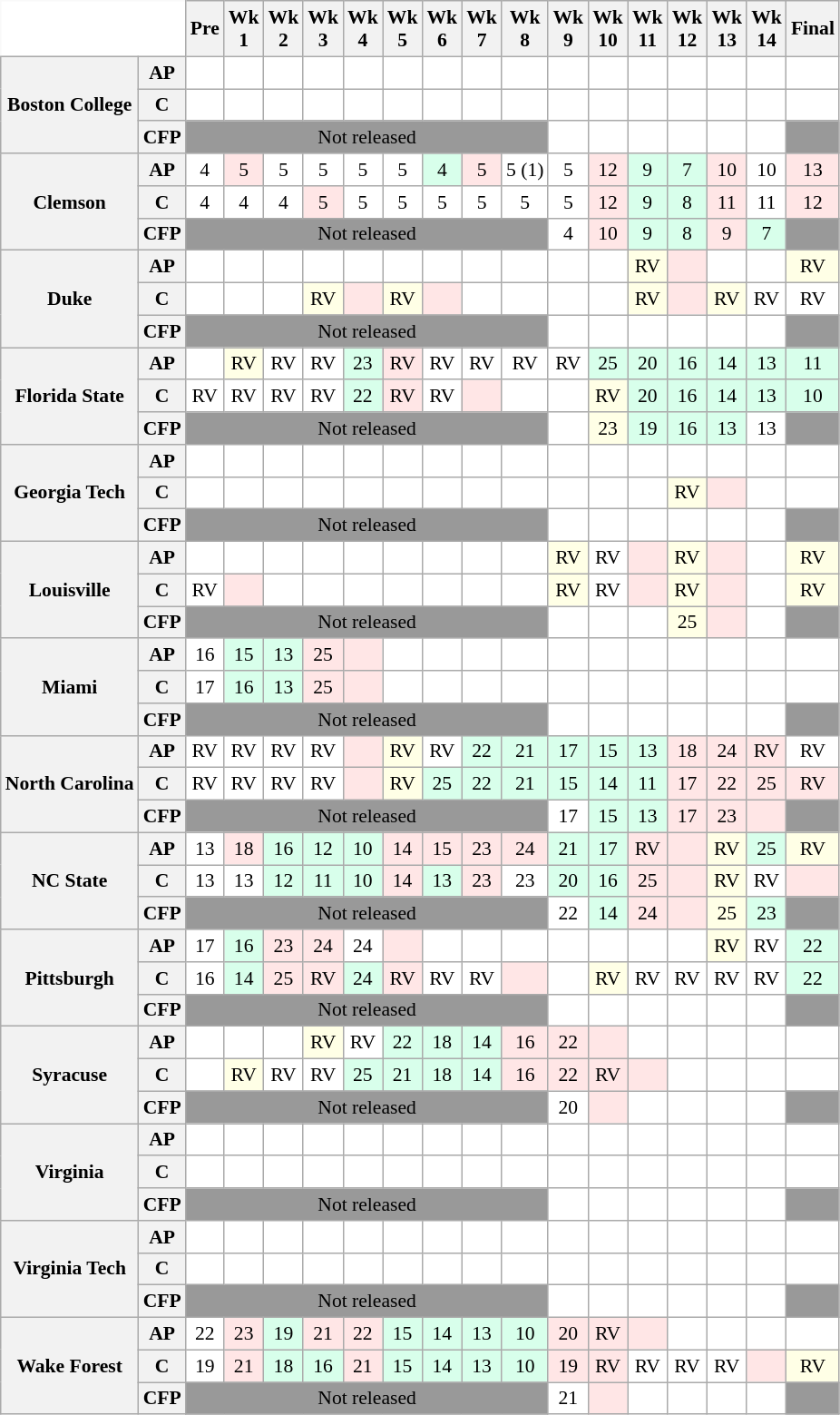<table class="wikitable" style="white-space:nowrap;font-size:90%;">
<tr>
<th colspan=2 style="background:white; border-top-style:hidden; border-left-style:hidden;"> </th>
<th>Pre</th>
<th>Wk<br>1</th>
<th>Wk<br>2</th>
<th>Wk<br>3</th>
<th>Wk<br>4</th>
<th>Wk<br>5</th>
<th>Wk<br>6</th>
<th>Wk<br>7</th>
<th>Wk<br>8</th>
<th>Wk<br>9</th>
<th>Wk<br>10</th>
<th>Wk<br>11</th>
<th>Wk<br>12</th>
<th>Wk<br>13</th>
<th>Wk<br>14</th>
<th>Final</th>
</tr>
<tr "text-align:center;">
<th rowspan=3 style=><strong>Boston College</strong></th>
<th>AP</th>
<td style="background:#FFF;"></td>
<td style="background:#FFF;"></td>
<td style="background:#FFF;"></td>
<td style="background:#FFF;"></td>
<td style="background:#FFF;"></td>
<td style="background:#FFF;"></td>
<td style="background:#FFF;"></td>
<td style="background:#FFF;"></td>
<td style="background:#FFF;"></td>
<td style="background:#FFF;"></td>
<td style="background:#FFF;"></td>
<td style="background:#FFF;"></td>
<td style="background:#FFF;"></td>
<td style="background:#FFF;"></td>
<td style="background:#FFF;"></td>
<td style="background:#FFF;"></td>
</tr>
<tr style="text-align:center;">
<th>C</th>
<td style="background:#FFF;"></td>
<td style="background:#FFF;"></td>
<td style="background:#FFF;"></td>
<td style="background:#FFF;"></td>
<td style="background:#FFF;"></td>
<td style="background:#FFF;"></td>
<td style="background:#FFF;"></td>
<td style="background:#FFF;"></td>
<td style="background:#FFF;"></td>
<td style="background:#FFF;"></td>
<td style="background:#FFF;"></td>
<td style="background:#FFF;"></td>
<td style="background:#FFF;"></td>
<td style="background:#FFF;"></td>
<td style="background:#FFF;"></td>
<td style="background:#FFF;"></td>
</tr>
<tr style="text-align:center;">
<th>CFP</th>
<td colspan=9 style="background:#999;" align=center>Not released</td>
<td style="background:#FFF;"> </td>
<td style="background:#FFF;"></td>
<td style="background:#FFF;"></td>
<td style="background:#FFF;"></td>
<td style="background:#FFF;"></td>
<td style="background:#FFF;"></td>
<td style="background:#999;"></td>
</tr>
<tr style="text-align:center;">
<th rowspan=3 style=><strong>Clemson</strong></th>
<th>AP</th>
<td style="background:#FFF;">4</td>
<td style="background:#FFE6E6;">5</td>
<td style="background:#FFF;">5</td>
<td style="background:#FFF;">5</td>
<td style="background:#FFF;">5</td>
<td style="background:#FFF;">5</td>
<td style="background:#D8FFEB;">4</td>
<td style="background:#FFE6E6;">5</td>
<td style="background:#FFF;">5 (1)</td>
<td style="background:#FFF;">5</td>
<td style="background:#FFE6E6;">12</td>
<td style="background:#D8FFEB;">9</td>
<td style="background:#D8FFEB;">7</td>
<td style="background:#FFE6E6;">10</td>
<td style="background:#FFF;">10</td>
<td style="background:#FFE6E6;">13</td>
</tr>
<tr style="text-align:center;">
<th>C</th>
<td style="background:#FFF;">4</td>
<td style="background:#FFF;">4</td>
<td style="background:#FFF;">4</td>
<td style="background:#FFE6E6;">5</td>
<td style="background:#FFF;">5</td>
<td style="background:#FFF;">5</td>
<td style="background:#FFF;">5</td>
<td style="background:#FFF;">5</td>
<td style="background:#FFF;">5</td>
<td style="background:#FFF;">5</td>
<td style="background:#FFE6E6;">12</td>
<td style="background:#D8FFEB;">9</td>
<td style="background:#D8FFEB;">8</td>
<td style="background:#FFE6E6;">11</td>
<td style="background:#FFF;">11</td>
<td style="background:#FFE6E6;">12</td>
</tr>
<tr style="text-align:center;">
<th>CFP</th>
<td colspan=9 style="background:#999;" align=center>Not released</td>
<td style="background:#FFF;">4</td>
<td style="background:#FFE6E6;">10</td>
<td style="background:#D8FFEB;">9</td>
<td style="background:#D8FFEB;">8</td>
<td style="background:#FFE6E6;">9</td>
<td style="background:#D8FFEB;">7</td>
<td style="background:#999;"></td>
</tr>
<tr style="text-align:center;">
<th rowspan=3 style=><strong>Duke</strong></th>
<th>AP</th>
<td style="background:#FFF;"></td>
<td style="background:#FFF;"></td>
<td style="background:#FFF;"></td>
<td style="background:#FFF;"></td>
<td style="background:#FFF;"></td>
<td style="background:#FFF;"></td>
<td style="background:#FFF;"></td>
<td style="background:#FFF;"></td>
<td style="background:#FFF;"></td>
<td style="background:#FFF;"></td>
<td style="background:#FFF;"></td>
<td style="background:#FFFFE6;">RV</td>
<td style="background:#FFE6E6;"></td>
<td style="background:#FFF;"></td>
<td style="background:#FFF;"></td>
<td style="background:#FFFFE6;">RV</td>
</tr>
<tr style="text-align:center;">
<th>C</th>
<td style="background:#FFF;"></td>
<td style="background:#FFF;"></td>
<td style="background:#FFF;"></td>
<td style="background:#FFFFE6;">RV</td>
<td style="background:#FFE6E6;"></td>
<td style="background:#FFFFE6;">RV</td>
<td style="background:#FFE6E6;"></td>
<td style="background:#FFF;"></td>
<td style="background:#FFF;"></td>
<td style="background:#FFF;"></td>
<td style="background:#FFF;"></td>
<td style="background:#FFFFE6;">RV</td>
<td style="background:#FFE6E6;"></td>
<td style="background:#FFFFE6;">RV</td>
<td style="background:#FFF;">RV</td>
<td style="background:#FFF;">RV</td>
</tr>
<tr style="text-align:center;">
<th>CFP</th>
<td colspan=9 style="background:#999;" align=center>Not released</td>
<td style="background:#FFF;"> </td>
<td style="background:#FFF;"></td>
<td style="background:#FFF;"></td>
<td style="background:#FFF;"></td>
<td style="background:#FFF;"></td>
<td style="background:#FFF;"></td>
<td style="background:#999;"></td>
</tr>
<tr style="text-align:center;">
<th rowspan=3 style=><strong>Florida State</strong></th>
<th>AP</th>
<td style="background:#FFF;"></td>
<td style="background:#FFFFE6;">RV</td>
<td style="background:#FFF;">RV</td>
<td style="background:#FFF;">RV</td>
<td style="background:#D8FFEB;">23</td>
<td style="background:#FFE6E6;">RV</td>
<td style="background:#FFF;">RV</td>
<td style="background:#FFF;">RV</td>
<td style="background:#FFF;">RV</td>
<td style="background:#FFF;">RV</td>
<td style="background:#D8FFEB;">25</td>
<td style="background:#D8FFEB;">20</td>
<td style="background:#D8FFEB;">16</td>
<td style="background:#D8FFEB;">14</td>
<td style="background:#D8FFEB;">13</td>
<td style="background:#D8FFEB;">11</td>
</tr>
<tr style="text-align:center;">
<th>C</th>
<td style="background:#FFF;">RV</td>
<td style="background:#FFF;">RV</td>
<td style="background:#FFF;">RV</td>
<td style="background:#FFF;">RV</td>
<td style="background:#D8FFEB;">22</td>
<td style="background:#FFE6E6;">RV</td>
<td style="background:#FFF;">RV</td>
<td style="background:#FFE6E6;"></td>
<td style="background:#FFF;"></td>
<td style="background:#FFF;"></td>
<td style="background:#FFFFE6;">RV</td>
<td style="background:#D8FFEB;">20</td>
<td style="background:#D8FFEB;">16</td>
<td style="background:#D8FFEB;">14</td>
<td style="background:#D8FFEB;">13</td>
<td style="background:#D8FFEB;">10</td>
</tr>
<tr style="text-align:center;">
<th>CFP</th>
<td colspan=9 style="background:#999;" align=center>Not released</td>
<td style="background:#FFF;"> </td>
<td style="background:#FFFFE6;">23</td>
<td style="background:#D8FFEB;">19</td>
<td style="background:#D8FFEB;">16</td>
<td style="background:#D8FFEB;">13</td>
<td style="background:#FFF;">13</td>
<td style="background:#999;"></td>
</tr>
<tr style="text-align:center;">
<th rowspan=3 style=><strong>Georgia Tech</strong></th>
<th>AP</th>
<td style="background:#FFF;"></td>
<td style="background:#FFF;"></td>
<td style="background:#FFF;"></td>
<td style="background:#FFF;"></td>
<td style="background:#FFF;"></td>
<td style="background:#FFF;"></td>
<td style="background:#FFF;"></td>
<td style="background:#FFF;"></td>
<td style="background:#FFF;"></td>
<td style="background:#FFF;"></td>
<td style="background:#FFF;"></td>
<td style="background:#FFF;"></td>
<td style="background:#FFF;"></td>
<td style="background:#FFF;"></td>
<td style="background:#FFF;"></td>
<td style="background:#FFF;"></td>
</tr>
<tr style="text-align:center;">
<th>C</th>
<td style="background:#FFF;"></td>
<td style="background:#FFF;"></td>
<td style="background:#FFF;"></td>
<td style="background:#FFF;"></td>
<td style="background:#FFF;"></td>
<td style="background:#FFF;"></td>
<td style="background:#FFF;"></td>
<td style="background:#FFF;"></td>
<td style="background:#FFF;"></td>
<td style="background:#FFF;"></td>
<td style="background:#FFF;"></td>
<td style="background:#FFF;"></td>
<td style="background:#FFFFE6;">RV</td>
<td style="background:#FFE6E6;"></td>
<td style="background:#FFF;"></td>
<td style="background:#FFF;"></td>
</tr>
<tr style="text-align:center;">
<th>CFP</th>
<td colspan=9 style="background:#999;" align=center>Not released</td>
<td style="background:#FFF;"> </td>
<td style="background:#FFF;"></td>
<td style="background:#FFF;"></td>
<td style="background:#FFF;"></td>
<td style="background:#FFF;"></td>
<td style="background:#FFF;"></td>
<td style="background:#999;"></td>
</tr>
<tr style="text-align:center;">
<th rowspan=3 style=><strong>Louisville</strong></th>
<th>AP</th>
<td style="background:#FFF;"></td>
<td style="background:#FFF;"></td>
<td style="background:#FFF;"></td>
<td style="background:#FFF;"></td>
<td style="background:#FFF;"></td>
<td style="background:#FFF;"></td>
<td style="background:#FFF;"></td>
<td style="background:#FFF;"></td>
<td style="background:#FFF;"></td>
<td style="background:#FFFFE6;">RV</td>
<td style="background:#FFF;">RV</td>
<td style="background:#FFE6E6;"></td>
<td style="background:#FFFFE6;">RV</td>
<td style="background:#FFE6E6;"></td>
<td style="background:#FFF;"></td>
<td style="background:#FFFFE6;">RV</td>
</tr>
<tr style="text-align:center;">
<th>C</th>
<td style="background:#FFF;">RV</td>
<td style="background:#FFE6E6;"></td>
<td style="background:#FFF;"></td>
<td style="background:#FFF;"></td>
<td style="background:#FFF;"></td>
<td style="background:#FFF;"></td>
<td style="background:#FFF;"></td>
<td style="background:#FFF;"></td>
<td style="background:#FFF;"></td>
<td style="background:#FFFFE6;">RV</td>
<td style="background:#FFF;">RV</td>
<td style="background:#FFE6E6;"></td>
<td style="background:#FFFFE6;">RV</td>
<td style="background:#FFE6E6;"></td>
<td style="background:#FFF;"></td>
<td style="background:#FFFFE6;">RV</td>
</tr>
<tr style="text-align:center;">
<th>CFP</th>
<td colspan=9 style="background:#999;" align=center>Not released</td>
<td style="background:#FFF;"> </td>
<td style="background:#FFF;"></td>
<td style="background:#FFF;"></td>
<td style="background:#FFFFE6;">25</td>
<td style="background:#FFE6E6;"></td>
<td style="background:#FFF;"></td>
<td style="background:#999;"></td>
</tr>
<tr style="text-align:center;">
<th rowspan=3 style=><strong>Miami</strong></th>
<th>AP</th>
<td style="background:#FFF;">16</td>
<td style="background:#D8FFEB;">15</td>
<td style="background:#D8FFEB;">13</td>
<td style="background:#FFE6E6;">25</td>
<td style="background:#FFE6E6;"></td>
<td style="background:#FFF;"></td>
<td style="background:#FFF;"></td>
<td style="background:#FFF;"></td>
<td style="background:#FFF;"></td>
<td style="background:#FFF;"></td>
<td style="background:#FFF;"></td>
<td style="background:#FFF;"></td>
<td style="background:#FFF;"></td>
<td style="background:#FFF;"></td>
<td style="background:#FFF;"></td>
<td style="background:#FFF;"></td>
</tr>
<tr style="text-align:center;">
<th>C</th>
<td style="background:#FFF;">17</td>
<td style="background:#D8FFEB;">16</td>
<td style="background:#D8FFEB;">13</td>
<td style="background:#FFE6E6;">25</td>
<td style="background:#FFE6E6;"></td>
<td style="background:#FFF;"></td>
<td style="background:#FFF;"></td>
<td style="background:#FFF;"></td>
<td style="background:#FFF;"></td>
<td style="background:#FFF;"></td>
<td style="background:#FFF;"></td>
<td style="background:#FFF;"></td>
<td style="background:#FFF;"></td>
<td style="background:#FFF;"></td>
<td style="background:#FFF;"></td>
<td style="background:#FFF;"></td>
</tr>
<tr style="text-align:center;">
<th>CFP</th>
<td colspan=9 style="background:#999;" align=center>Not released</td>
<td style="background:#FFF;"> </td>
<td style="background:#FFF;"></td>
<td style="background:#FFF;"></td>
<td style="background:#FFF;"></td>
<td style="background:#FFF;"></td>
<td style="background:#FFF;"></td>
<td style="background:#999;"></td>
</tr>
<tr style="text-align:center;">
<th rowspan=3 style=><strong>North Carolina</strong></th>
<th>AP</th>
<td style="background:#FFF;">RV</td>
<td style="background:#FFF;">RV</td>
<td style="background:#FFF;">RV</td>
<td style="background:#FFF;">RV</td>
<td style="background:#FFE6E6;"></td>
<td style="background:#FFFFE6;">RV</td>
<td style="background:#FFF;">RV</td>
<td style="background:#D8FFEB;">22</td>
<td style="background:#D8FFEB;">21</td>
<td style="background:#D8FFEB;">17</td>
<td style="background:#D8FFEB;">15</td>
<td style="background:#D8FFEB;">13</td>
<td style="background:#FFE6E6;">18</td>
<td style="background:#FFE6E6;">24</td>
<td style="background:#FFE6E6;">RV</td>
<td style="background:#FFF;">RV</td>
</tr>
<tr style="text-align:center;">
<th>C</th>
<td style="background:#FFF;">RV</td>
<td style="background:#FFF;">RV</td>
<td style="background:#FFF;">RV</td>
<td style="background:#FFF;">RV</td>
<td style="background:#FFE6E6;"></td>
<td style="background:#FFFFE6;">RV</td>
<td style="background:#D8FFEB;">25</td>
<td style="background:#D8FFEB;">22</td>
<td style="background:#D8FFEB;">21</td>
<td style="background:#D8FFEB;">15</td>
<td style="background:#D8FFEB;">14</td>
<td style="background:#D8FFEB;">11</td>
<td style="background:#FFE6E6;">17</td>
<td style="background:#FFE6E6;">22</td>
<td style="background:#FFE6E6;">25</td>
<td style="background:#FFE6E6;">RV</td>
</tr>
<tr style="text-align:center;">
<th>CFP</th>
<td colspan=9 style="background:#999;" align=center>Not released</td>
<td style="background:#FFF;">17</td>
<td style="background:#D8FFEB;">15</td>
<td style="background:#D8FFEB;">13</td>
<td style="background:#FFE6E6;">17</td>
<td style="background:#FFE6E6;">23</td>
<td style="background:#FFE6E6;"></td>
<td style="background:#999;"></td>
</tr>
<tr style="text-align:center;">
<th rowspan=3 style=><strong>NC State</strong></th>
<th>AP</th>
<td style="background:#FFF;">13</td>
<td style="background:#FFE6E6;">18</td>
<td style="background:#D8FFEB;">16</td>
<td style="background:#D8FFEB;">12</td>
<td style="background:#D8FFEB;">10</td>
<td style="background:#FFE6E6;">14</td>
<td style="background:#FFE6E6;">15</td>
<td style="background:#FFE6E6;">23</td>
<td style="background:#FFE6E6;">24</td>
<td style="background:#D8FFEB;">21</td>
<td style="background:#D8FFEB;">17</td>
<td style="background:#FFE6E6;">RV</td>
<td style="background:#FFE6E6;"></td>
<td style="background:#FFFFE6;">RV</td>
<td style="background:#D8FFEB;">25</td>
<td style="background:#FFFFE6;">RV</td>
</tr>
<tr style="text-align:center;">
<th>C</th>
<td style="background:#FFF;">13</td>
<td style="background:#FFF;">13</td>
<td style="background:#D8FFEB;">12</td>
<td style="background:#D8FFEB;">11</td>
<td style="background:#D8FFEB;">10</td>
<td style="background:#FFE6E6;">14</td>
<td style="background:#D8FFEB;">13</td>
<td style="background:#FFE6E6;">23</td>
<td style="background:#FFF;">23</td>
<td style="background:#D8FFEB;">20</td>
<td style="background:#D8FFEB;">16</td>
<td style="background:#FFE6E6;">25</td>
<td style="background:#FFE6E6;"></td>
<td style="background:#FFFFE6;">RV</td>
<td style="background:#FFF;">RV</td>
<td style="background:#FFE6E6;"></td>
</tr>
<tr style="text-align:center;">
<th>CFP</th>
<td colspan=9 style="background:#999;" align=center>Not released</td>
<td style="background:#FFF;">22</td>
<td style="background:#D8FFEB;">14</td>
<td style="background:#FFE6E6;">24</td>
<td style="background:#FFE6E6;"></td>
<td style="background:#FFFFE6;">25</td>
<td style="background:#D8FFEB;">23</td>
<td style="background:#999;"></td>
</tr>
<tr style="text-align:center;">
<th rowspan=3 style=><strong>Pittsburgh</strong></th>
<th>AP</th>
<td style="background:#FFF;">17</td>
<td style="background:#D8FFEB;">16</td>
<td style="background:#FFE6E6;">23</td>
<td style="background:#FFE6E6;">24</td>
<td style="background:#FFF;">24</td>
<td style="background:#FFE6E6;"></td>
<td style="background:#FFF;"></td>
<td style="background:#FFF;"></td>
<td style="background:#FFF;"></td>
<td style="background:#FFF;"></td>
<td style="background:#FFF;"></td>
<td style="background:#FFF;"></td>
<td style="background:#FFF;"></td>
<td style="background:#FFFFE6;">RV</td>
<td style="background:#FFF;">RV</td>
<td style="background:#D8FFEB;">22</td>
</tr>
<tr style="text-align:center;">
<th>C</th>
<td style="background:#FFF;">16</td>
<td style="background:#D8FFEB;">14</td>
<td style="background:#FFE6E6;">25</td>
<td style="background:#FFE6E6;">RV</td>
<td style="background:#D8FFEB;">24</td>
<td style="background:#FFE6E6;">RV</td>
<td style="background:#FFF;">RV</td>
<td style="background:#FFF;">RV</td>
<td style="background:#FFE6E6;"></td>
<td style="background:#FFF;"></td>
<td style="background:#FFFFE6;">RV</td>
<td style="background:#FFF;">RV</td>
<td style="background:#FFF;">RV</td>
<td style="background:#FFF;">RV</td>
<td style="background:#FFF;">RV</td>
<td style="background:#D8FFEB;">22</td>
</tr>
<tr style="text-align:center;">
<th>CFP</th>
<td colspan=9 style="background:#999;" align=center>Not released</td>
<td style="background:#FFF;"> </td>
<td style="background:#FFF;"></td>
<td style="background:#FFF;"></td>
<td style="background:#FFF;"></td>
<td style="background:#FFF;"></td>
<td style="background:#FFF;"></td>
<td style="background:#999;"></td>
</tr>
<tr style="text-align:center;">
<th rowspan=3 style=><strong>Syracuse</strong></th>
<th>AP</th>
<td style="background:#FFF;"></td>
<td style="background:#FFF;"></td>
<td style="background:#FFF;"></td>
<td style="background:#FFFFE6;">RV</td>
<td style="background:#FFF;">RV</td>
<td style="background:#D8FFEB;">22</td>
<td style="background:#D8FFEB;">18</td>
<td style="background:#D8FFEB;">14</td>
<td style="background:#FFE6E6;">16</td>
<td style="background:#FFE6E6;">22</td>
<td style="background:#FFE6E6;"></td>
<td style="background:#FFF;"></td>
<td style="background:#FFF;"></td>
<td style="background:#FFF;"></td>
<td style="background:#FFF;"></td>
<td style="background:#FFF;"></td>
</tr>
<tr style="text-align:center;">
<th>C</th>
<td style="background:#FFF;"></td>
<td style="background:#FFFFE6;">RV</td>
<td style="background:#FFF;">RV</td>
<td style="background:#FFF;">RV</td>
<td style="background:#D8FFEB;">25</td>
<td style="background:#D8FFEB;">21</td>
<td style="background:#D8FFEB;">18</td>
<td style="background:#D8FFEB;">14</td>
<td style="background:#FFE6E6;">16</td>
<td style="background:#FFE6E6;">22</td>
<td style="background:#FFE6E6;">RV</td>
<td style="background:#FFE6E6;"></td>
<td style="background:#FFF;"></td>
<td style="background:#FFF;"></td>
<td style="background:#FFF;"></td>
<td style="background:#FFF;"></td>
</tr>
<tr style="text-align:center;">
<th>CFP</th>
<td colspan=9 style="background:#999;" align=center>Not released</td>
<td style="background:#FFF;">20</td>
<td style="background:#FFE6E6;"></td>
<td style="background:#FFF;"></td>
<td style="background:#FFF;"></td>
<td style="background:#FFF;"></td>
<td style="background:#FFF;"></td>
<td style="background:#999;"></td>
</tr>
<tr style="text-align:center;">
<th rowspan=3 style=><strong>Virginia</strong></th>
<th>AP</th>
<td style="background:#FFF;"></td>
<td style="background:#FFF;"></td>
<td style="background:#FFF;"></td>
<td style="background:#FFF;"></td>
<td style="background:#FFF;"></td>
<td style="background:#FFF;"></td>
<td style="background:#FFF;"></td>
<td style="background:#FFF;"></td>
<td style="background:#FFF;"></td>
<td style="background:#FFF;"></td>
<td style="background:#FFF;"></td>
<td style="background:#FFF;"></td>
<td style="background:#FFF;"></td>
<td style="background:#FFF;"></td>
<td style="background:#FFF;"></td>
<td style="background:#FFF;"></td>
</tr>
<tr style="text-align:center;">
<th>C</th>
<td style="background:#FFF;"></td>
<td style="background:#FFF;"></td>
<td style="background:#FFF;"></td>
<td style="background:#FFF;"></td>
<td style="background:#FFF;"></td>
<td style="background:#FFF;"></td>
<td style="background:#FFF;"></td>
<td style="background:#FFF;"></td>
<td style="background:#FFF;"></td>
<td style="background:#FFF;"></td>
<td style="background:#FFF;"></td>
<td style="background:#FFF;"></td>
<td style="background:#FFF;"></td>
<td style="background:#FFF;"></td>
<td style="background:#FFF;"></td>
<td style="background:#FFF;"></td>
</tr>
<tr style="text-align:center;">
<th>CFP</th>
<td colspan=9 style="background:#999;" align=center>Not released</td>
<td style="background:#FFF;"> </td>
<td style="background:#FFF;"></td>
<td style="background:#FFF;"></td>
<td style="background:#FFF;"></td>
<td style="background:#FFF;"></td>
<td style="background:#FFF;"></td>
<td style="background:#999;"></td>
</tr>
<tr style="text-align:center;">
<th rowspan=3 style=><strong>Virginia Tech</strong></th>
<th>AP</th>
<td style="background:#FFF;"></td>
<td style="background:#FFF;"></td>
<td style="background:#FFF;"></td>
<td style="background:#FFF;"></td>
<td style="background:#FFF;"></td>
<td style="background:#FFF;"></td>
<td style="background:#FFF;"></td>
<td style="background:#FFF;"></td>
<td style="background:#FFF;"></td>
<td style="background:#FFF;"></td>
<td style="background:#FFF;"></td>
<td style="background:#FFF;"></td>
<td style="background:#FFF;"></td>
<td style="background:#FFF;"></td>
<td style="background:#FFF;"></td>
<td style="background:#FFF;"></td>
</tr>
<tr style="text-align:center;">
<th>C</th>
<td style="background:#FFF;"></td>
<td style="background:#FFF;"></td>
<td style="background:#FFF;"></td>
<td style="background:#FFF;"></td>
<td style="background:#FFF;"></td>
<td style="background:#FFF;"></td>
<td style="background:#FFF;"></td>
<td style="background:#FFF;"></td>
<td style="background:#FFF;"></td>
<td style="background:#FFF;"></td>
<td style="background:#FFF;"></td>
<td style="background:#FFF;"></td>
<td style="background:#FFF;"></td>
<td style="background:#FFF;"></td>
<td style="background:#FFF;"></td>
<td style="background:#FFF;"></td>
</tr>
<tr style="text-align:center;">
<th>CFP</th>
<td colspan=9 style="background:#999;" align=center>Not released</td>
<td style="background:#FFF;"> </td>
<td style="background:#FFF;"></td>
<td style="background:#FFF;"></td>
<td style="background:#FFF;"></td>
<td style="background:#FFF;"></td>
<td style="background:#FFF;"></td>
<td style="background:#999;"></td>
</tr>
<tr style="text-align:center;">
<th rowspan=3 style=><strong>Wake Forest</strong></th>
<th>AP</th>
<td style="background:#FFF;">22</td>
<td style="background:#FFE6E6;">23</td>
<td style="background:#D8FFEB;">19</td>
<td style="background:#FFE6E6;">21</td>
<td style="background:#FFE6E6;">22</td>
<td style="background:#D8FFEB;">15</td>
<td style="background:#D8FFEB;">14</td>
<td style="background:#D8FFEB;">13</td>
<td style="background:#D8FFEB;">10</td>
<td style="background:#FFE6E6;">20</td>
<td style="background:#FFE6E6;">RV</td>
<td style="background:#FFE6E6;"></td>
<td style="background:#FFF;"></td>
<td style="background:#FFF;"></td>
<td style="background:#FFF;"></td>
<td style="background:#FFF;"></td>
</tr>
<tr style="text-align:center;">
<th>C</th>
<td style="background:#FFF;">19</td>
<td style="background:#FFE6E6;">21</td>
<td style="background:#D8FFEB;">18</td>
<td style="background:#D8FFEB;">16</td>
<td style="background:#FFE6E6;">21</td>
<td style="background:#D8FFEB;">15</td>
<td style="background:#D8FFEB;">14</td>
<td style="background:#D8FFEB;">13</td>
<td style="background:#D8FFEB;">10</td>
<td style="background:#FFE6E6;">19</td>
<td style="background:#FFE6E6;">RV</td>
<td style="background:#FFF;">RV</td>
<td style="background:#FFF;">RV</td>
<td style="background:#FFF;">RV</td>
<td style="background:#FFE6E6;"></td>
<td style="background:#FFFFE6;">RV</td>
</tr>
<tr style="text-align:center;">
<th>CFP</th>
<td colspan=9 style="background:#999;" align=center>Not released</td>
<td style="background:#FFF;">21</td>
<td style="background:#FFE6E6;"></td>
<td style="background:#FFF;"></td>
<td style="background:#FFF;"></td>
<td style="background:#FFF;"></td>
<td style="background:#FFF;"></td>
<td style="background:#999;"></td>
</tr>
</table>
